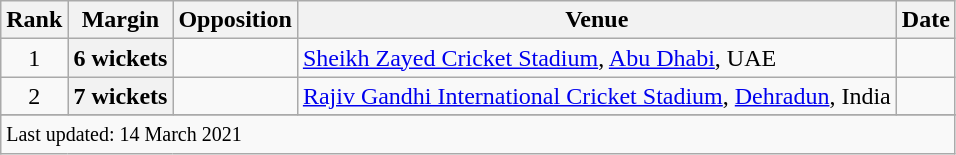<table class="wikitable plainrowheaders sortable">
<tr>
<th scope=col>Rank</th>
<th scope=col>Margin</th>
<th scope=col>Opposition</th>
<th scope=col>Venue</th>
<th scope=col>Date</th>
</tr>
<tr>
<td align=center>1</td>
<th scope=row style=text-align:center>6 wickets</th>
<td></td>
<td><a href='#'>Sheikh Zayed Cricket Stadium</a>, <a href='#'>Abu Dhabi</a>, UAE</td>
<td></td>
</tr>
<tr>
<td align=center>2</td>
<th scope=row style=text-align:center>7 wickets</th>
<td></td>
<td><a href='#'>Rajiv Gandhi International Cricket Stadium</a>, <a href='#'>Dehradun</a>, India</td>
<td></td>
</tr>
<tr>
</tr>
<tr class=sortbottom>
<td colspan=6><small>Last updated: 14 March 2021</small></td>
</tr>
</table>
